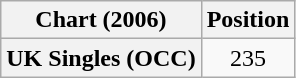<table class="wikitable plainrowheaders" style="text-align:center">
<tr>
<th scope="col">Chart (2006)</th>
<th scope="col">Position</th>
</tr>
<tr>
<th scope="row">UK Singles (OCC)</th>
<td>235</td>
</tr>
</table>
